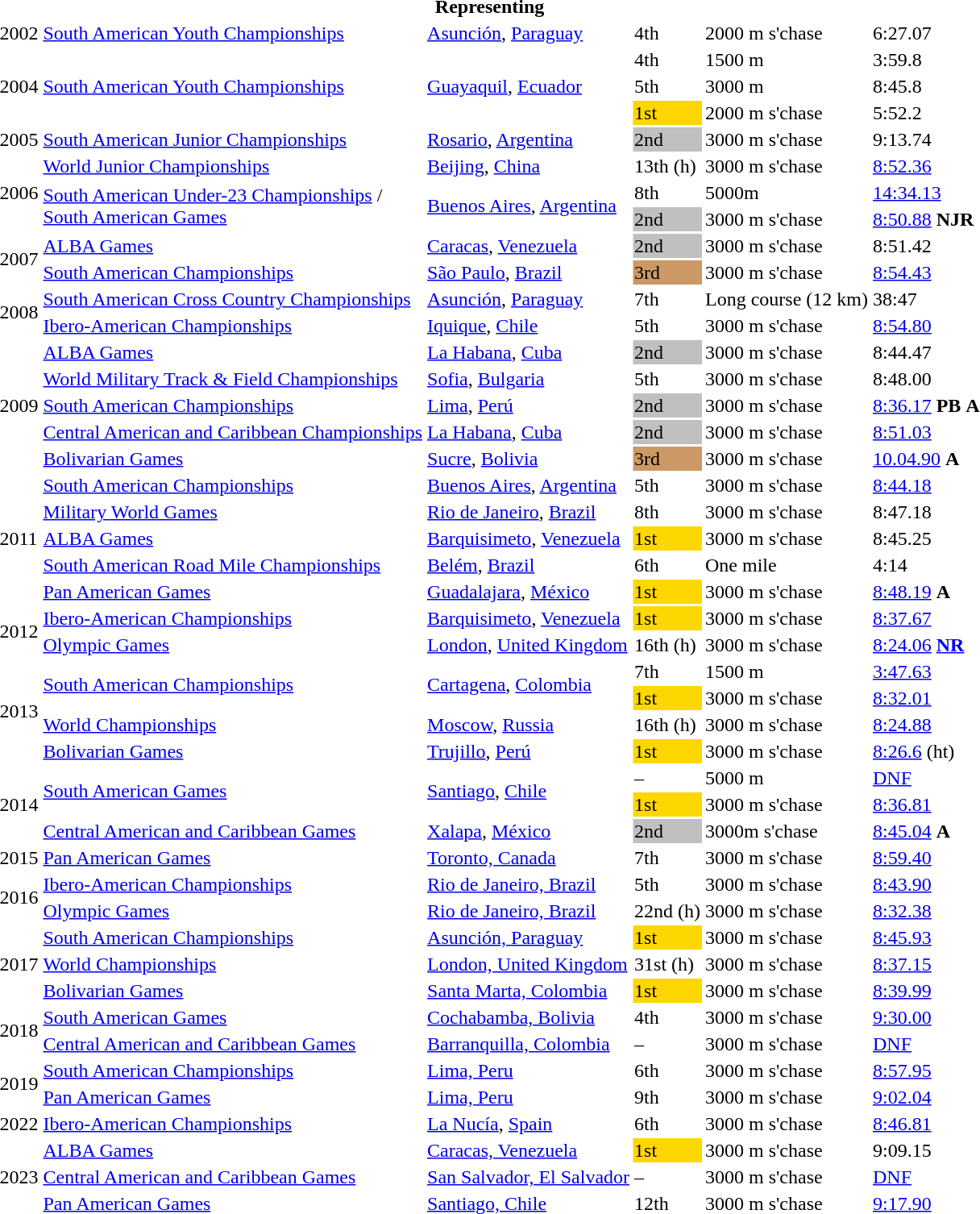<table>
<tr>
<th colspan="6">Representing </th>
</tr>
<tr>
<td>2002</td>
<td><a href='#'>South American Youth Championships</a></td>
<td><a href='#'>Asunción</a>, <a href='#'>Paraguay</a></td>
<td>4th</td>
<td>2000 m s'chase</td>
<td>6:27.07</td>
</tr>
<tr>
<td rowspan=3>2004</td>
<td rowspan=3><a href='#'>South American Youth Championships</a></td>
<td rowspan=3><a href='#'>Guayaquil</a>, <a href='#'>Ecuador</a></td>
<td>4th</td>
<td>1500 m</td>
<td>3:59.8</td>
</tr>
<tr>
<td>5th</td>
<td>3000 m</td>
<td>8:45.8</td>
</tr>
<tr>
<td bgcolor=gold>1st</td>
<td>2000 m s'chase</td>
<td>5:52.2</td>
</tr>
<tr>
<td>2005</td>
<td><a href='#'>South American Junior Championships</a></td>
<td><a href='#'>Rosario</a>, <a href='#'>Argentina</a></td>
<td bgcolor=silver>2nd</td>
<td>3000 m s'chase</td>
<td>9:13.74</td>
</tr>
<tr>
<td rowspan=3>2006</td>
<td><a href='#'>World Junior Championships</a></td>
<td><a href='#'>Beijing</a>, <a href='#'>China</a></td>
<td>13th (h)</td>
<td>3000 m s'chase</td>
<td><a href='#'>8:52.36</a></td>
</tr>
<tr>
<td rowspan=2><a href='#'>South American Under-23 Championships</a> /<br> <a href='#'>South American Games</a></td>
<td rowspan=2><a href='#'>Buenos Aires</a>, <a href='#'>Argentina</a></td>
<td>8th</td>
<td>5000m</td>
<td><a href='#'>14:34.13</a></td>
</tr>
<tr>
<td bgcolor=silver>2nd</td>
<td>3000 m s'chase</td>
<td><a href='#'>8:50.88</a> <strong>NJR</strong></td>
</tr>
<tr>
<td rowspan=2>2007</td>
<td><a href='#'>ALBA Games</a></td>
<td><a href='#'>Caracas</a>, <a href='#'>Venezuela</a></td>
<td bgcolor=silver>2nd</td>
<td>3000 m s'chase</td>
<td>8:51.42</td>
</tr>
<tr>
<td><a href='#'>South American Championships</a></td>
<td><a href='#'>São Paulo</a>, <a href='#'>Brazil</a></td>
<td bgcolor=cc9966>3rd</td>
<td>3000 m s'chase</td>
<td><a href='#'>8:54.43</a></td>
</tr>
<tr>
<td rowspan=2>2008</td>
<td><a href='#'>South American Cross Country Championships</a></td>
<td><a href='#'>Asunción</a>, <a href='#'>Paraguay</a></td>
<td>7th</td>
<td>Long course (12 km)</td>
<td>38:47</td>
</tr>
<tr>
<td><a href='#'>Ibero-American Championships</a></td>
<td><a href='#'>Iquique</a>, <a href='#'>Chile</a></td>
<td>5th</td>
<td>3000 m s'chase</td>
<td><a href='#'>8:54.80</a></td>
</tr>
<tr>
<td rowspan=5>2009</td>
<td><a href='#'>ALBA Games</a></td>
<td><a href='#'>La Habana</a>, <a href='#'>Cuba</a></td>
<td bgcolor=silver>2nd</td>
<td>3000 m s'chase</td>
<td>8:44.47</td>
</tr>
<tr>
<td><a href='#'>World Military Track & Field Championships</a></td>
<td><a href='#'>Sofia</a>, <a href='#'>Bulgaria</a></td>
<td>5th</td>
<td>3000 m s'chase</td>
<td>8:48.00</td>
</tr>
<tr>
<td><a href='#'>South American Championships</a></td>
<td><a href='#'>Lima</a>, <a href='#'>Perú</a></td>
<td bgcolor=silver>2nd</td>
<td>3000 m s'chase</td>
<td><a href='#'>8:36.17</a> <strong>PB</strong> <strong>A</strong></td>
</tr>
<tr>
<td><a href='#'>Central American and Caribbean Championships</a></td>
<td><a href='#'>La Habana</a>, <a href='#'>Cuba</a></td>
<td bgcolor=silver>2nd</td>
<td>3000 m s'chase</td>
<td><a href='#'>8:51.03</a></td>
</tr>
<tr>
<td><a href='#'>Bolivarian Games</a></td>
<td><a href='#'>Sucre</a>, <a href='#'>Bolivia</a></td>
<td bgcolor=cc9966>3rd</td>
<td>3000 m s'chase</td>
<td><a href='#'>10.04.90</a> <strong>A</strong></td>
</tr>
<tr>
<td rowspan=5>2011</td>
<td><a href='#'>South American Championships</a></td>
<td><a href='#'>Buenos Aires</a>, <a href='#'>Argentina</a></td>
<td>5th</td>
<td>3000 m s'chase</td>
<td><a href='#'>8:44.18</a></td>
</tr>
<tr>
<td><a href='#'>Military World Games</a></td>
<td><a href='#'>Rio de Janeiro</a>, <a href='#'>Brazil</a></td>
<td>8th</td>
<td>3000 m s'chase</td>
<td>8:47.18</td>
</tr>
<tr>
<td><a href='#'>ALBA Games</a></td>
<td><a href='#'>Barquisimeto</a>, <a href='#'>Venezuela</a></td>
<td bgcolor=gold>1st</td>
<td>3000 m s'chase</td>
<td>8:45.25</td>
</tr>
<tr>
<td><a href='#'>South American Road Mile Championships</a></td>
<td><a href='#'>Belém</a>, <a href='#'>Brazil</a></td>
<td>6th</td>
<td>One mile</td>
<td>4:14</td>
</tr>
<tr>
<td><a href='#'>Pan American Games</a></td>
<td><a href='#'>Guadalajara</a>, <a href='#'>México</a></td>
<td bgcolor=gold>1st</td>
<td>3000 m s'chase</td>
<td><a href='#'>8:48.19</a> <strong>A</strong></td>
</tr>
<tr>
<td rowspan=2>2012</td>
<td><a href='#'>Ibero-American Championships</a></td>
<td><a href='#'>Barquisimeto</a>, <a href='#'>Venezuela</a></td>
<td bgcolor=gold>1st</td>
<td>3000 m s'chase</td>
<td><a href='#'>8:37.67</a></td>
</tr>
<tr>
<td><a href='#'>Olympic Games</a></td>
<td><a href='#'>London</a>, <a href='#'>United Kingdom</a></td>
<td>16th (h)</td>
<td>3000 m s'chase</td>
<td><a href='#'>8:24.06</a> <strong><a href='#'>NR</a></strong></td>
</tr>
<tr>
<td rowspan=4>2013</td>
<td rowspan=2><a href='#'>South American Championships</a></td>
<td rowspan=2><a href='#'>Cartagena</a>, <a href='#'>Colombia</a></td>
<td>7th</td>
<td>1500 m</td>
<td><a href='#'>3:47.63</a></td>
</tr>
<tr>
<td bgcolor=gold>1st</td>
<td>3000 m s'chase</td>
<td><a href='#'>8:32.01</a></td>
</tr>
<tr>
<td><a href='#'>World Championships</a></td>
<td><a href='#'>Moscow</a>, <a href='#'>Russia</a></td>
<td>16th (h)</td>
<td>3000 m s'chase</td>
<td><a href='#'>8:24.88</a></td>
</tr>
<tr>
<td><a href='#'>Bolivarian Games</a></td>
<td><a href='#'>Trujillo</a>, <a href='#'>Perú</a></td>
<td bgcolor=gold>1st</td>
<td>3000 m s'chase</td>
<td><a href='#'>8:26.6</a> (ht)</td>
</tr>
<tr>
<td rowspan=3>2014</td>
<td rowspan=2><a href='#'>South American Games</a></td>
<td rowspan=2><a href='#'>Santiago</a>, <a href='#'>Chile</a></td>
<td>–</td>
<td>5000 m</td>
<td><a href='#'>DNF</a></td>
</tr>
<tr>
<td bgcolor=gold>1st</td>
<td>3000 m s'chase</td>
<td><a href='#'>8:36.81</a></td>
</tr>
<tr>
<td><a href='#'>Central American and Caribbean Games</a></td>
<td><a href='#'>Xalapa</a>, <a href='#'>México</a></td>
<td bgcolor=silver>2nd</td>
<td>3000m s'chase</td>
<td><a href='#'>8:45.04</a> <strong>A</strong></td>
</tr>
<tr>
<td>2015</td>
<td><a href='#'>Pan American Games</a></td>
<td><a href='#'>Toronto, Canada</a></td>
<td>7th</td>
<td>3000 m s'chase</td>
<td><a href='#'>8:59.40</a></td>
</tr>
<tr>
<td rowspan=2>2016</td>
<td><a href='#'>Ibero-American Championships</a></td>
<td><a href='#'>Rio de Janeiro, Brazil</a></td>
<td>5th</td>
<td>3000 m s'chase</td>
<td><a href='#'>8:43.90</a></td>
</tr>
<tr>
<td><a href='#'>Olympic Games</a></td>
<td><a href='#'>Rio de Janeiro, Brazil</a></td>
<td>22nd (h)</td>
<td>3000 m s'chase</td>
<td><a href='#'>8:32.38</a></td>
</tr>
<tr>
<td rowspan=3>2017</td>
<td><a href='#'>South American Championships</a></td>
<td><a href='#'>Asunción, Paraguay</a></td>
<td bgcolor=gold>1st</td>
<td>3000 m s'chase</td>
<td><a href='#'>8:45.93</a></td>
</tr>
<tr>
<td><a href='#'>World Championships</a></td>
<td><a href='#'>London, United Kingdom</a></td>
<td>31st (h)</td>
<td>3000 m s'chase</td>
<td><a href='#'>8:37.15</a></td>
</tr>
<tr>
<td><a href='#'>Bolivarian Games</a></td>
<td><a href='#'>Santa Marta, Colombia</a></td>
<td bgcolor=gold>1st</td>
<td>3000 m s'chase</td>
<td><a href='#'>8:39.99</a></td>
</tr>
<tr>
<td rowspan=2>2018</td>
<td><a href='#'>South American Games</a></td>
<td><a href='#'>Cochabamba, Bolivia</a></td>
<td>4th</td>
<td>3000 m s'chase</td>
<td><a href='#'>9:30.00</a></td>
</tr>
<tr>
<td><a href='#'>Central American and Caribbean Games</a></td>
<td><a href='#'>Barranquilla, Colombia</a></td>
<td>–</td>
<td>3000 m s'chase</td>
<td><a href='#'>DNF</a></td>
</tr>
<tr>
<td rowspan=2>2019</td>
<td><a href='#'>South American Championships</a></td>
<td><a href='#'>Lima, Peru</a></td>
<td>6th</td>
<td>3000 m s'chase</td>
<td><a href='#'>8:57.95</a></td>
</tr>
<tr>
<td><a href='#'>Pan American Games</a></td>
<td><a href='#'>Lima, Peru</a></td>
<td>9th</td>
<td>3000 m s'chase</td>
<td><a href='#'>9:02.04</a></td>
</tr>
<tr>
<td>2022</td>
<td><a href='#'>Ibero-American Championships</a></td>
<td><a href='#'>La Nucía</a>, <a href='#'>Spain</a></td>
<td>6th</td>
<td>3000 m s'chase</td>
<td><a href='#'>8:46.81</a></td>
</tr>
<tr>
<td rowspan=3>2023</td>
<td><a href='#'>ALBA Games</a></td>
<td><a href='#'>Caracas, Venezuela</a></td>
<td bgcolor=gold>1st</td>
<td>3000 m s'chase</td>
<td>9:09.15</td>
</tr>
<tr>
<td><a href='#'>Central American and Caribbean Games</a></td>
<td><a href='#'>San Salvador, El Salvador</a></td>
<td>–</td>
<td>3000 m s'chase</td>
<td><a href='#'>DNF</a></td>
</tr>
<tr>
<td><a href='#'>Pan American Games</a></td>
<td><a href='#'>Santiago, Chile</a></td>
<td>12th</td>
<td>3000 m s'chase</td>
<td><a href='#'>9:17.90</a></td>
</tr>
</table>
